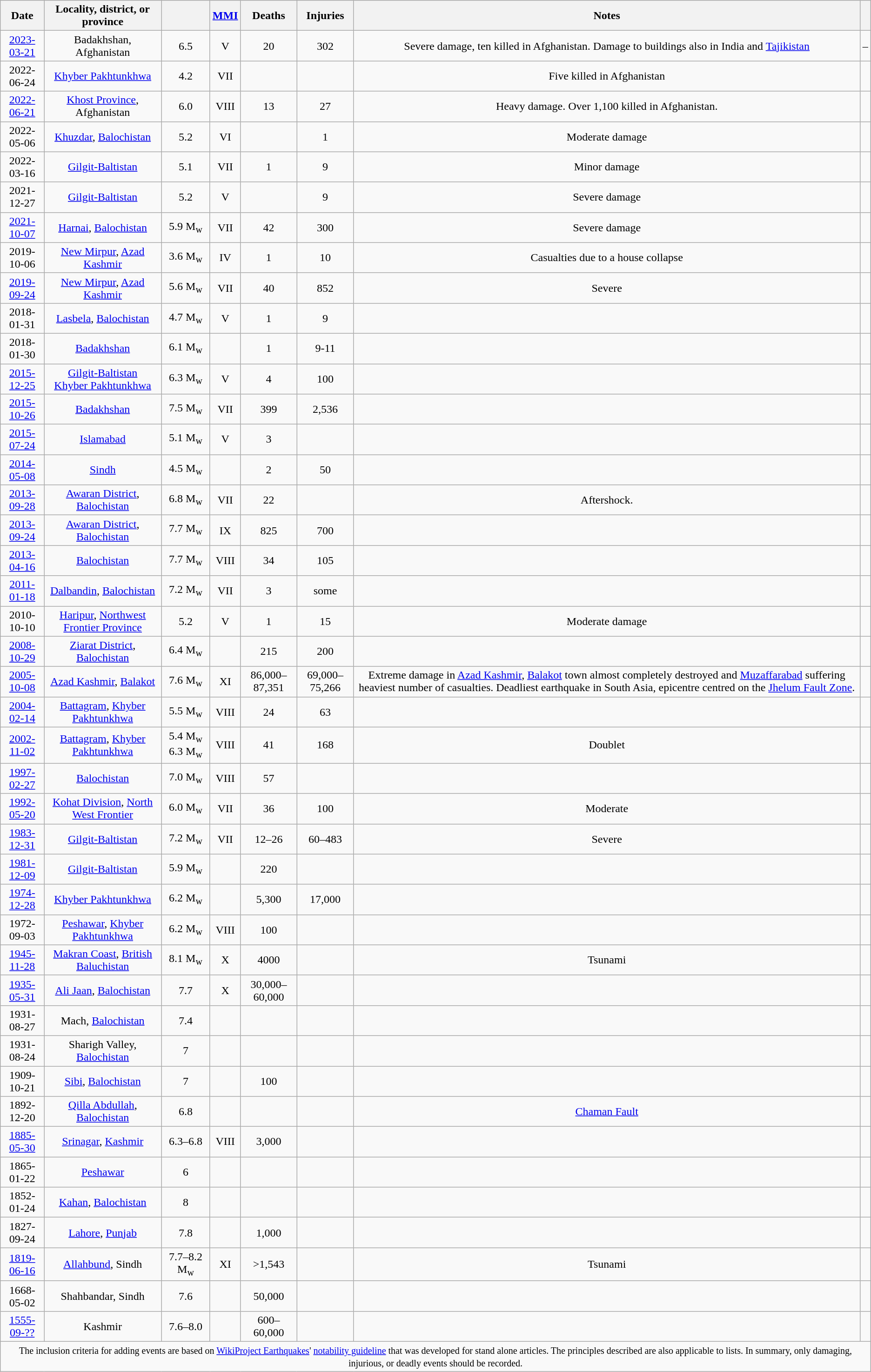<table class="wikitable sortable" style="text-align: center;">
<tr>
<th>Date</th>
<th>Locality, district, or province</th>
<th></th>
<th><a href='#'>MMI</a></th>
<th>Deaths</th>
<th>Injuries</th>
<th>Notes</th>
<th></th>
</tr>
<tr>
<td><a href='#'>2023-03-21</a></td>
<td>Badakhshan, Afghanistan</td>
<td>6.5 </td>
<td>V</td>
<td>20</td>
<td>302</td>
<td>Severe damage, ten killed in Afghanistan. Damage to buildings also in India and <a href='#'>Tajikistan</a></td>
<td>–</td>
</tr>
<tr>
<td>2022-06-24</td>
<td><a href='#'>Khyber Pakhtunkhwa</a></td>
<td>4.2 </td>
<td>VII</td>
<td></td>
<td></td>
<td>Five killed in Afghanistan</td>
<td></td>
</tr>
<tr>
<td><a href='#'>2022-06-21</a></td>
<td><a href='#'>Khost Province</a>, Afghanistan</td>
<td>6.0 </td>
<td>VIII</td>
<td>13</td>
<td>27</td>
<td>Heavy damage. Over 1,100 killed in Afghanistan.</td>
<td></td>
</tr>
<tr>
<td>2022-05-06</td>
<td><a href='#'>Khuzdar</a>, <a href='#'>Balochistan</a></td>
<td>5.2 </td>
<td>VI</td>
<td></td>
<td>1</td>
<td>Moderate damage</td>
<td></td>
</tr>
<tr>
<td>2022-03-16</td>
<td><a href='#'>Gilgit-Baltistan</a></td>
<td>5.1 </td>
<td>VII</td>
<td>1</td>
<td>9</td>
<td>Minor damage</td>
<td></td>
</tr>
<tr>
<td>2021-12-27</td>
<td><a href='#'>Gilgit-Baltistan</a></td>
<td>5.2 </td>
<td>V</td>
<td></td>
<td>9</td>
<td>Severe damage</td>
<td></td>
</tr>
<tr>
<td><a href='#'>2021-10-07</a></td>
<td><a href='#'>Harnai</a>, <a href='#'>Balochistan</a></td>
<td>5.9 M<sub>w</sub></td>
<td>VII</td>
<td>42</td>
<td>300</td>
<td>Severe damage</td>
<td></td>
</tr>
<tr>
<td>2019-10-06</td>
<td><a href='#'>New Mirpur</a>, <a href='#'>Azad Kashmir</a></td>
<td>3.6 M<sub>w</sub></td>
<td>IV</td>
<td>1</td>
<td>10</td>
<td>Casualties due to a house collapse</td>
<td></td>
</tr>
<tr>
<td><a href='#'>2019-09-24</a></td>
<td><a href='#'>New Mirpur</a>, <a href='#'>Azad Kashmir</a></td>
<td>5.6 M<sub>w</sub></td>
<td>VII</td>
<td>40</td>
<td>852</td>
<td>Severe</td>
<td></td>
</tr>
<tr>
<td>2018-01-31</td>
<td><a href='#'>Lasbela</a>, <a href='#'>Balochistan</a></td>
<td>4.7 M<sub>w</sub></td>
<td>V</td>
<td>1</td>
<td>9</td>
<td></td>
<td></td>
</tr>
<tr>
<td>2018-01-30</td>
<td><a href='#'>Badakhshan</a></td>
<td>6.1 M<sub>w</sub></td>
<td></td>
<td>1</td>
<td>9-11</td>
<td></td>
<td></td>
</tr>
<tr>
<td><a href='#'>2015-12-25</a></td>
<td><a href='#'>Gilgit-Baltistan</a><br><a href='#'>Khyber Pakhtunkhwa</a></td>
<td>6.3 M<sub>w</sub></td>
<td>V</td>
<td>4</td>
<td>100</td>
<td></td>
<td></td>
</tr>
<tr>
<td><a href='#'>2015-10-26</a></td>
<td><a href='#'>Badakhshan</a></td>
<td>7.5 M<sub>w</sub></td>
<td>VII</td>
<td>399</td>
<td>2,536</td>
<td></td>
<td></td>
</tr>
<tr>
<td><a href='#'>2015-07-24</a></td>
<td><a href='#'>Islamabad</a></td>
<td>5.1 M<sub>w</sub></td>
<td>V</td>
<td>3</td>
<td></td>
<td></td>
<td></td>
</tr>
<tr>
<td><a href='#'>2014-05-08</a></td>
<td><a href='#'>Sindh</a></td>
<td>4.5 M<sub>w</sub></td>
<td></td>
<td>2</td>
<td>50</td>
<td></td>
<td></td>
</tr>
<tr>
<td><a href='#'>2013-09-28</a></td>
<td><a href='#'>Awaran District</a>, <a href='#'>Balochistan</a></td>
<td>6.8 M<sub>w</sub></td>
<td>VII</td>
<td>22</td>
<td></td>
<td>Aftershock.</td>
<td></td>
</tr>
<tr>
<td><a href='#'>2013-09-24</a></td>
<td><a href='#'>Awaran District</a>, <a href='#'>Balochistan</a></td>
<td>7.7 M<sub>w</sub></td>
<td>IX</td>
<td>825</td>
<td>700</td>
<td></td>
<td></td>
</tr>
<tr>
<td><a href='#'>2013-04-16</a></td>
<td><a href='#'>Balochistan</a></td>
<td>7.7 M<sub>w</sub></td>
<td>VIII</td>
<td>34</td>
<td>105</td>
<td></td>
<td></td>
</tr>
<tr>
<td><a href='#'>2011-01-18</a></td>
<td><a href='#'>Dalbandin</a>, <a href='#'>Balochistan</a></td>
<td>7.2 M<sub>w</sub></td>
<td>VII</td>
<td>3</td>
<td>some</td>
<td></td>
<td></td>
</tr>
<tr>
<td>2010-10-10</td>
<td><a href='#'>Haripur</a>, <a href='#'>Northwest Frontier Province</a></td>
<td>5.2 </td>
<td>V</td>
<td>1</td>
<td>15</td>
<td>Moderate damage</td>
<td></td>
</tr>
<tr>
<td><a href='#'>2008-10-29</a></td>
<td><a href='#'>Ziarat District</a>, <a href='#'>Balochistan</a></td>
<td>6.4 M<sub>w</sub></td>
<td></td>
<td>215</td>
<td>200</td>
<td></td>
<td></td>
</tr>
<tr>
<td><a href='#'>2005-10-08</a></td>
<td><a href='#'>Azad Kashmir</a>, <a href='#'>Balakot</a></td>
<td>7.6 M<sub>w</sub></td>
<td>XI</td>
<td>86,000–87,351</td>
<td>69,000–75,266</td>
<td>Extreme damage in <a href='#'>Azad Kashmir</a>, <a href='#'>Balakot</a> town almost completely destroyed and <a href='#'>Muzaffarabad</a> suffering heaviest number of casualties. Deadliest earthquake in South Asia, epicentre centred on the <a href='#'>Jhelum Fault Zone</a>.</td>
<td></td>
</tr>
<tr>
<td><a href='#'>2004-02-14</a></td>
<td><a href='#'>Battagram</a>, <a href='#'>Khyber Pakhtunkhwa</a></td>
<td>5.5 M<sub>w</sub></td>
<td>VIII</td>
<td>24</td>
<td>63</td>
<td></td>
<td></td>
</tr>
<tr>
<td><a href='#'>2002-11-02</a></td>
<td><a href='#'>Battagram</a>, <a href='#'>Khyber Pakhtunkhwa</a></td>
<td>5.4 M<sub>w</sub> 6.3 M<sub>w</sub></td>
<td>VIII</td>
<td>41</td>
<td>168</td>
<td>Doublet</td>
<td></td>
</tr>
<tr>
<td><a href='#'>1997-02-27</a></td>
<td><a href='#'>Balochistan</a></td>
<td>7.0 M<sub>w</sub></td>
<td>VIII</td>
<td>57</td>
<td></td>
<td></td>
<td></td>
</tr>
<tr>
<td><a href='#'>1992-05-20</a></td>
<td><a href='#'>Kohat Division</a>, <a href='#'>North West Frontier</a></td>
<td>6.0 M<sub>w</sub></td>
<td>VII</td>
<td>36</td>
<td>100</td>
<td>Moderate</td>
<td></td>
</tr>
<tr>
<td><a href='#'>1983-12-31</a></td>
<td><a href='#'>Gilgit-Baltistan</a></td>
<td>7.2 M<sub>w</sub></td>
<td>VII</td>
<td>12–26</td>
<td>60–483</td>
<td>Severe</td>
<td></td>
</tr>
<tr>
<td><a href='#'>1981-12-09</a></td>
<td><a href='#'>Gilgit-Baltistan</a></td>
<td>5.9 M<sub>w</sub></td>
<td></td>
<td>220</td>
<td></td>
<td></td>
<td></td>
</tr>
<tr>
<td><a href='#'>1974-12-28</a></td>
<td><a href='#'>Khyber Pakhtunkhwa</a></td>
<td>6.2 M<sub>w</sub></td>
<td></td>
<td>5,300</td>
<td>17,000</td>
<td></td>
<td></td>
</tr>
<tr>
<td>1972-09-03</td>
<td><a href='#'>Peshawar</a>, <a href='#'>Khyber Pakhtunkhwa</a></td>
<td>6.2 M<sub>w</sub></td>
<td>VIII</td>
<td>100</td>
<td></td>
<td></td>
<td></td>
</tr>
<tr>
<td><a href='#'>1945-11-28</a></td>
<td><a href='#'>Makran Coast</a>, <a href='#'>British Baluchistan</a></td>
<td>8.1 M<sub>w</sub></td>
<td>X</td>
<td>4000</td>
<td></td>
<td>Tsunami</td>
<td></td>
</tr>
<tr>
<td><a href='#'>1935-05-31</a></td>
<td><a href='#'>Ali Jaan</a>, <a href='#'>Balochistan</a></td>
<td>7.7</td>
<td>X</td>
<td>30,000–60,000</td>
<td></td>
<td></td>
<td></td>
</tr>
<tr>
<td>1931-08-27</td>
<td>Mach, <a href='#'>Balochistan</a></td>
<td>7.4</td>
<td></td>
<td></td>
<td></td>
<td></td>
<td></td>
</tr>
<tr>
<td>1931-08-24</td>
<td>Sharigh Valley, <a href='#'>Balochistan</a></td>
<td>7</td>
<td></td>
<td></td>
<td></td>
<td></td>
<td></td>
</tr>
<tr>
<td>1909-10-21</td>
<td><a href='#'>Sibi</a>, <a href='#'>Balochistan</a></td>
<td>7</td>
<td></td>
<td>100</td>
<td></td>
<td></td>
<td></td>
</tr>
<tr>
<td>1892-12-20</td>
<td><a href='#'>Qilla Abdullah</a>, <a href='#'>Balochistan</a></td>
<td>6.8</td>
<td></td>
<td></td>
<td></td>
<td><a href='#'>Chaman Fault</a></td>
<td></td>
</tr>
<tr>
<td><a href='#'>1885-05-30</a></td>
<td><a href='#'>Srinagar</a>, <a href='#'>Kashmir</a></td>
<td>6.3–6.8</td>
<td>VIII</td>
<td>3,000</td>
<td></td>
<td></td>
<td></td>
</tr>
<tr>
<td>1865-01-22</td>
<td><a href='#'>Peshawar</a></td>
<td>6</td>
<td></td>
<td></td>
<td></td>
<td></td>
<td></td>
</tr>
<tr>
<td>1852-01-24</td>
<td><a href='#'>Kahan</a>, <a href='#'>Balochistan</a></td>
<td>8</td>
<td></td>
<td></td>
<td></td>
<td></td>
<td></td>
</tr>
<tr>
<td>1827-09-24</td>
<td><a href='#'>Lahore</a>, <a href='#'>Punjab</a></td>
<td>7.8</td>
<td></td>
<td>1,000</td>
<td></td>
<td></td>
<td></td>
</tr>
<tr>
<td><a href='#'>1819-06-16</a></td>
<td><a href='#'>Allahbund</a>, Sindh</td>
<td>7.7–8.2 M<sub>w</sub></td>
<td>XI</td>
<td>>1,543</td>
<td></td>
<td>Tsunami</td>
<td></td>
</tr>
<tr>
<td>1668-05-02</td>
<td>Shahbandar, Sindh</td>
<td>7.6</td>
<td></td>
<td>50,000</td>
<td></td>
<td></td>
<td></td>
</tr>
<tr>
<td><a href='#'>1555-09-??</a></td>
<td>Kashmir</td>
<td>7.6–8.0 </td>
<td></td>
<td>600–60,000</td>
<td></td>
<td></td>
<td></td>
</tr>
<tr class="sortbottom">
<td colspan="9" style="text-align: center;"><small>The inclusion criteria for adding events are based on <a href='#'>WikiProject Earthquakes</a>' <a href='#'>notability guideline</a> that was developed for stand alone articles. The principles described are also applicable to lists. In summary, only damaging, injurious, or deadly events should be recorded.</small></td>
</tr>
</table>
